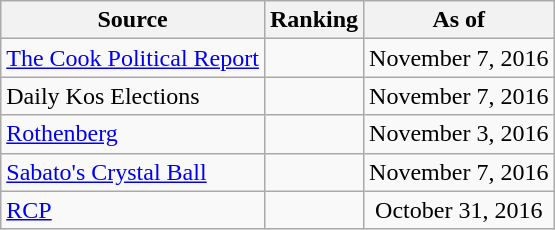<table class="wikitable" style="text-align:center">
<tr>
<th>Source</th>
<th>Ranking</th>
<th>As of</th>
</tr>
<tr>
<td align=left><a href='#'>The Cook Political Report</a></td>
<td></td>
<td>November 7, 2016</td>
</tr>
<tr>
<td align=left>Daily Kos Elections</td>
<td></td>
<td>November 7, 2016</td>
</tr>
<tr>
<td align=left><a href='#'>Rothenberg</a></td>
<td></td>
<td>November 3, 2016</td>
</tr>
<tr>
<td align=left><a href='#'>Sabato's Crystal Ball</a></td>
<td></td>
<td>November 7, 2016</td>
</tr>
<tr>
<td align="left"><a href='#'>RCP</a></td>
<td></td>
<td>October 31, 2016</td>
</tr>
</table>
